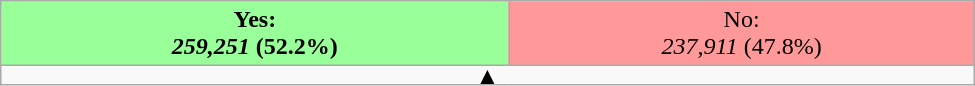<table class="wikitable sortable" style="width:650px; text-align:center;">
<tr>
<td style="width:52.2%; background:#9F9;"><strong>Yes: <br> <em>259,251</em> (52.2%)</strong></td>
<td style="width:47.8%; background:#F99;">No: <br> <em>237,911</em> (47.8%)</td>
</tr>
<tr>
<td colspan=4 style="text-align: center; line-height: 32.1%;"><strong>▲</strong></td>
</tr>
</table>
